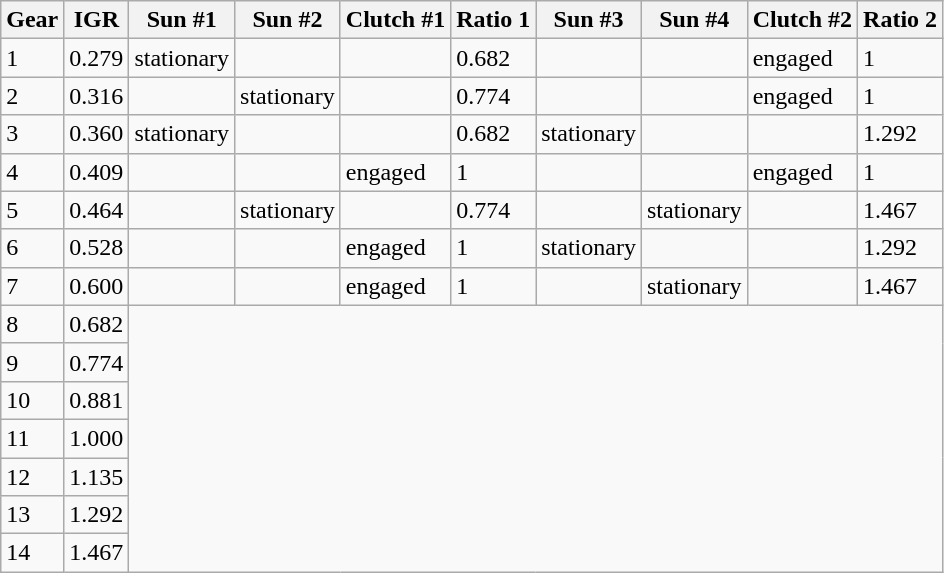<table class="wikitable">
<tr>
<th>Gear</th>
<th>IGR</th>
<th>Sun #1</th>
<th>Sun #2</th>
<th>Clutch #1</th>
<th>Ratio 1</th>
<th>Sun #3</th>
<th>Sun #4</th>
<th>Clutch #2</th>
<th>Ratio 2</th>
</tr>
<tr>
<td>1</td>
<td>0.279</td>
<td>stationary</td>
<td></td>
<td></td>
<td>0.682</td>
<td></td>
<td></td>
<td>engaged</td>
<td>1</td>
</tr>
<tr>
<td>2</td>
<td>0.316</td>
<td></td>
<td>stationary</td>
<td></td>
<td>0.774</td>
<td></td>
<td></td>
<td>engaged</td>
<td>1</td>
</tr>
<tr>
<td>3</td>
<td>0.360</td>
<td>stationary</td>
<td></td>
<td></td>
<td>0.682</td>
<td>stationary</td>
<td></td>
<td></td>
<td>1.292</td>
</tr>
<tr>
<td>4</td>
<td>0.409</td>
<td></td>
<td></td>
<td>engaged</td>
<td>1</td>
<td></td>
<td></td>
<td>engaged</td>
<td>1</td>
</tr>
<tr>
<td>5</td>
<td>0.464</td>
<td></td>
<td>stationary</td>
<td></td>
<td>0.774</td>
<td></td>
<td>stationary</td>
<td></td>
<td>1.467</td>
</tr>
<tr>
<td>6</td>
<td>0.528</td>
<td></td>
<td></td>
<td>engaged</td>
<td>1</td>
<td>stationary</td>
<td></td>
<td></td>
<td>1.292</td>
</tr>
<tr>
<td>7</td>
<td>0.600</td>
<td></td>
<td></td>
<td>engaged</td>
<td>1</td>
<td></td>
<td>stationary</td>
<td></td>
<td>1.467</td>
</tr>
<tr>
<td>8</td>
<td>0.682</td>
</tr>
<tr>
<td>9</td>
<td>0.774</td>
</tr>
<tr>
<td>10</td>
<td>0.881</td>
</tr>
<tr>
<td>11</td>
<td>1.000</td>
</tr>
<tr>
<td>12</td>
<td>1.135</td>
</tr>
<tr>
<td>13</td>
<td>1.292</td>
</tr>
<tr>
<td>14</td>
<td>1.467</td>
</tr>
</table>
